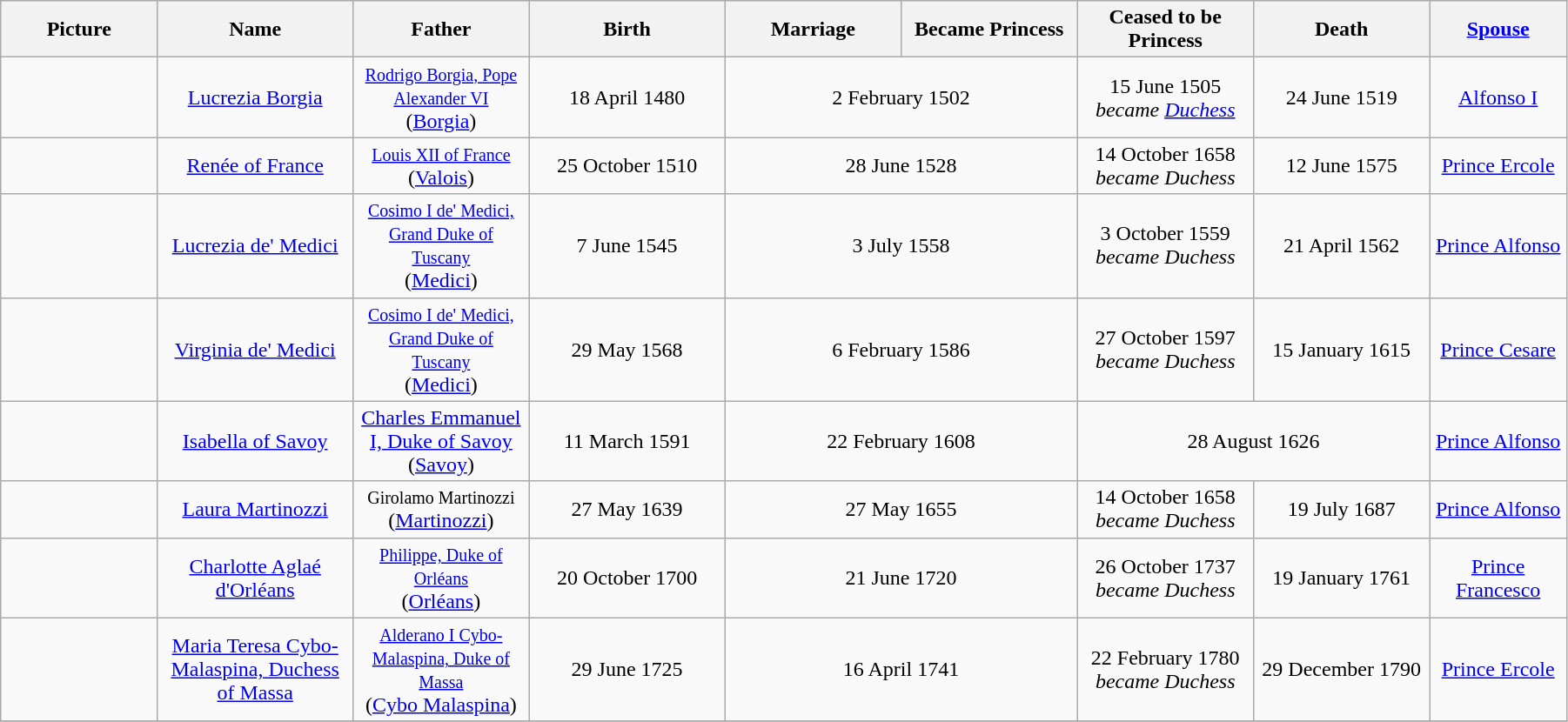<table width=95% class="wikitable">
<tr>
<th width = "8%">Picture</th>
<th width = "10%">Name</th>
<th width = "9%">Father</th>
<th width = "10%">Birth</th>
<th width = "9%">Marriage</th>
<th width = "9%">Became Princess</th>
<th width = "9%">Ceased to be Princess</th>
<th width = "9%">Death</th>
<th width = "7%"><a href='#'>Spouse</a></th>
</tr>
<tr>
<td align="center"></td>
<td align="center"><a href='#'>Lucrezia Borgia</a></td>
<td align="center"><small><a href='#'>Rodrigo Borgia, Pope Alexander VI</a></small><br> (<a href='#'>Borgia</a>)</td>
<td align="center">18 April 1480</td>
<td align="center" colspan="2">2 February 1502</td>
<td align="center">15 June 1505<br><em>became <a href='#'>Duchess</a></em></td>
<td align="center">24 June 1519</td>
<td align="center"><a href='#'>Alfonso I</a></td>
</tr>
<tr>
<td align="center"></td>
<td align="center"><a href='#'>Renée of France</a></td>
<td align="center"><small><a href='#'>Louis XII of France</a></small><br> (<a href='#'>Valois</a>)</td>
<td align="center">25 October 1510</td>
<td align="center" colspan="2">28 June 1528</td>
<td align="center">14 October 1658<br><em>became Duchess</em></td>
<td align="center">12 June 1575</td>
<td align="center"><a href='#'>Prince Ercole</a></td>
</tr>
<tr>
<td align="center"></td>
<td align="center"><a href='#'>Lucrezia de' Medici</a></td>
<td align="center"><small><a href='#'>Cosimo I de' Medici, Grand Duke of Tuscany</a></small><br> (<a href='#'>Medici</a>)</td>
<td align="center">7 June 1545</td>
<td align="center" colspan="2">3 July 1558</td>
<td align="center">3 October 1559<br><em>became Duchess</em></td>
<td align="center">21 April 1562</td>
<td align="center"><a href='#'>Prince Alfonso</a></td>
</tr>
<tr>
<td align="center"></td>
<td align="center"><a href='#'>Virginia de' Medici</a></td>
<td align="center"><small><a href='#'>Cosimo I de' Medici, Grand Duke of Tuscany</a></small><br> (<a href='#'>Medici</a>)</td>
<td align="center">29 May 1568</td>
<td align="center" colspan="2">6 February 1586</td>
<td align="center">27 October 1597<br><em>became Duchess</em></td>
<td align="center">15 January 1615</td>
<td align="center"><a href='#'>Prince Cesare</a></td>
</tr>
<tr>
<td align="center"></td>
<td align="center"><a href='#'>Isabella of Savoy</a></td>
<td align="center"><a href='#'>Charles Emmanuel I, Duke of Savoy</a><small></small><br> (<a href='#'>Savoy</a>)</td>
<td align="center">11 March 1591</td>
<td align="center" colspan="2">22 February 1608</td>
<td align="center" colspan="2">28 August 1626</td>
<td align="center"><a href='#'>Prince Alfonso</a></td>
</tr>
<tr>
<td align="center"></td>
<td align="center"><a href='#'>Laura Martinozzi</a></td>
<td align="center"><small>Girolamo Martinozzi</small><br> (<a href='#'>Martinozzi</a>)</td>
<td align="center">27 May 1639</td>
<td align="center" colspan="2">27 May 1655</td>
<td align="center">14 October 1658<br><em>became Duchess</em></td>
<td align="center">19 July 1687</td>
<td align="center"><a href='#'>Prince Alfonso</a></td>
</tr>
<tr>
<td align="center"></td>
<td align="center"><a href='#'>Charlotte Aglaé d'Orléans</a></td>
<td align="center"><small><a href='#'>Philippe, Duke of Orléans</a></small><br> (<a href='#'>Orléans</a>)</td>
<td align="center">20 October 1700</td>
<td align="center" colspan="2">21 June 1720</td>
<td align="center">26 October 1737<br><em>became Duchess</em></td>
<td align="center">19 January 1761</td>
<td align="center"><a href='#'>Prince Francesco</a></td>
</tr>
<tr>
<td align="center"></td>
<td align="center"><a href='#'>Maria Teresa Cybo-Malaspina, Duchess of Massa</a></td>
<td align="center"><small><a href='#'>Alderano I Cybo-Malaspina, Duke of Massa</a></small><br> (<a href='#'>Cybo Malaspina</a>)</td>
<td align="center">29 June 1725</td>
<td align="center" colspan="2">16 April 1741</td>
<td align="center">22 February 1780<br><em>became Duchess</em></td>
<td align="center">29 December 1790</td>
<td align="center"><a href='#'>Prince Ercole</a></td>
</tr>
<tr>
</tr>
</table>
